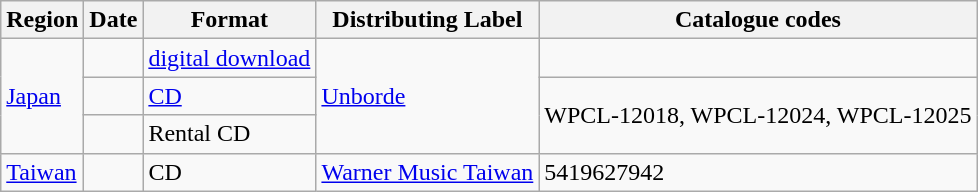<table class="wikitable">
<tr>
<th>Region</th>
<th>Date</th>
<th>Format</th>
<th>Distributing Label</th>
<th>Catalogue codes</th>
</tr>
<tr>
<td rowspan=3><a href='#'>Japan</a></td>
<td></td>
<td><a href='#'>digital download</a></td>
<td rowspan=3><a href='#'>Unborde</a></td>
<td></td>
</tr>
<tr>
<td></td>
<td><a href='#'>CD</a></td>
<td rowspan=2>WPCL-12018, WPCL-12024, WPCL-12025</td>
</tr>
<tr>
<td></td>
<td>Rental CD</td>
</tr>
<tr>
<td><a href='#'>Taiwan</a></td>
<td></td>
<td>CD</td>
<td><a href='#'>Warner Music Taiwan</a></td>
<td>5419627942</td>
</tr>
</table>
